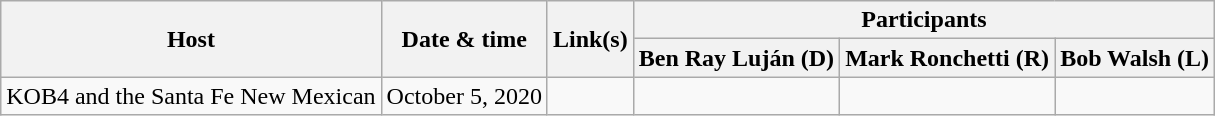<table class="wikitable sortable">
<tr>
<th rowspan="2">Host</th>
<th rowspan="2">Date & time</th>
<th rowspan="2">Link(s)</th>
<th colspan="3">Participants</th>
</tr>
<tr>
<th>Ben Ray Luján (D)</th>
<th>Mark Ronchetti (R)</th>
<th>Bob Walsh (L)</th>
</tr>
<tr>
<td align="center">KOB4 and the Santa Fe New Mexican</td>
<td align="center">October 5, 2020</td>
<td align="center"></td>
<td></td>
<td></td>
<td></td>
</tr>
</table>
